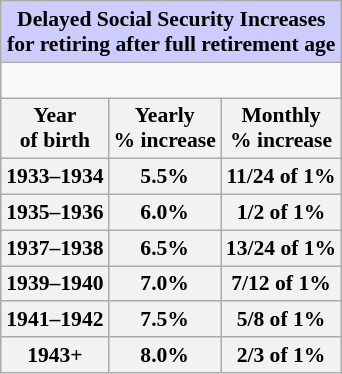<table class="wikitable collapsible" cellpadding="1" cellspacing="1" style="margin:auto; margin:0 0 1em 1em; font-size:90%; float:right;">
<tr>
<th colspan="3" style="background:#ccf; text-align:center;">Delayed Social Security Increases<br>for retiring after full retirement age</th>
</tr>
<tr>
<td colspan=3><br></td>
</tr>
<tr>
<th align="right">Year<br>of birth</th>
<th>Yearly<br>% increase</th>
<th>Monthly<br>% increase</th>
</tr>
<tr>
<th align right>1933–1934</th>
<th>5.5%</th>
<th>11/24 of 1%</th>
</tr>
<tr>
<th align right>1935–1936</th>
<th>6.0%</th>
<th>1/2 of 1%</th>
</tr>
<tr>
<th align right>1937–1938</th>
<th>6.5%</th>
<th>13/24 of 1%</th>
</tr>
<tr>
<th align right>1939–1940</th>
<th>7.0%</th>
<th>7/12 of 1%</th>
</tr>
<tr>
<th align right>1941–1942</th>
<th>7.5%</th>
<th>5/8 of 1%</th>
</tr>
<tr>
<th align right>1943+</th>
<th>8.0%</th>
<th>2/3 of 1%</th>
</tr>
</table>
